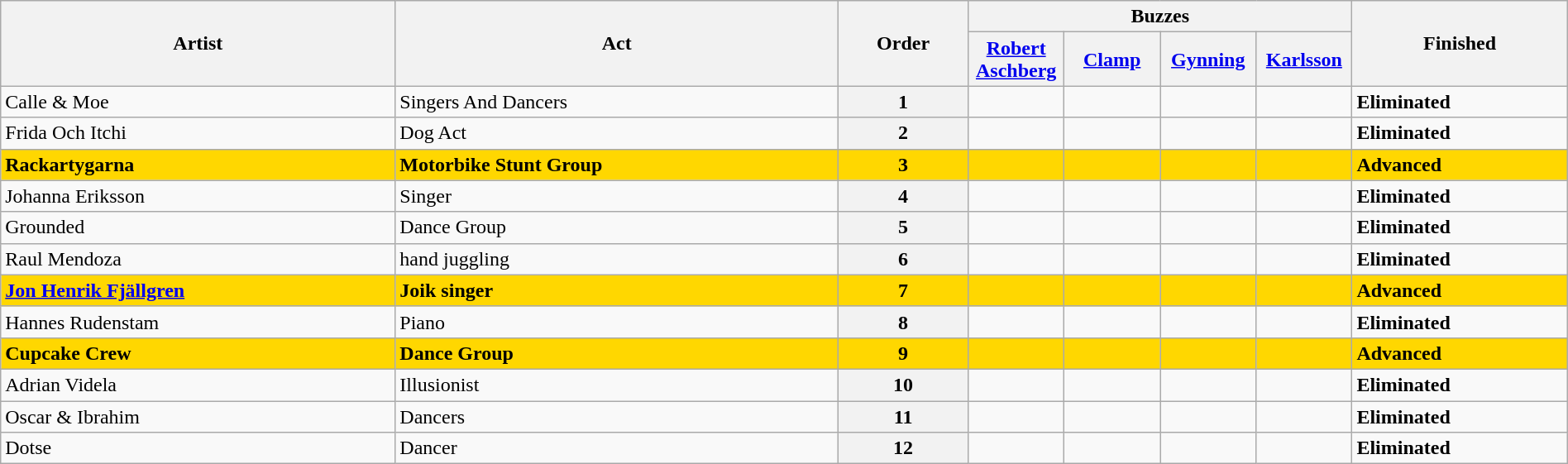<table class="wikitable" style="width:100%;">
<tr>
<th rowspan="2">Artist</th>
<th rowspan="2">Act</th>
<th rowspan="2">Order</th>
<th colspan="4">Buzzes</th>
<th rowspan="2">Finished</th>
</tr>
<tr>
<th width="70"><a href='#'>Robert Aschberg</a></th>
<th width="70"><a href='#'>Clamp</a></th>
<th width="70"><a href='#'>Gynning</a></th>
<th width="70"><a href='#'>Karlsson</a></th>
</tr>
<tr>
<td>Calle & Moe</td>
<td>Singers And Dancers</td>
<th>1</th>
<td></td>
<td></td>
<td></td>
<td></td>
<td><strong>Eliminated</strong></td>
</tr>
<tr>
<td>Frida Och Itchi</td>
<td>Dog Act</td>
<th>2</th>
<td></td>
<td></td>
<td></td>
<td></td>
<td><strong>Eliminated</strong></td>
</tr>
<tr style="background:gold;">
<td><strong>Rackartygarna</strong></td>
<td><strong>Motorbike Stunt Group</strong></td>
<th style="background:gold;"><strong>3</strong></th>
<td></td>
<td></td>
<td></td>
<td></td>
<td><strong>Advanced</strong></td>
</tr>
<tr>
<td>Johanna Eriksson</td>
<td>Singer</td>
<th>4</th>
<td></td>
<td></td>
<td></td>
<td></td>
<td><strong>Eliminated</strong></td>
</tr>
<tr>
<td>Grounded</td>
<td>Dance Group</td>
<th>5</th>
<td></td>
<td></td>
<td></td>
<td></td>
<td><strong>Eliminated</strong></td>
</tr>
<tr>
<td>Raul Mendoza</td>
<td>hand juggling</td>
<th>6</th>
<td></td>
<td></td>
<td style="text-align:center;"></td>
<td style="text-align:center;"></td>
<td><strong>Eliminated</strong></td>
</tr>
<tr style="background:gold;">
<td><strong><a href='#'>Jon Henrik Fjällgren</a></strong></td>
<td><strong>Joik singer</strong></td>
<th style="background:gold;"><strong>7</strong></th>
<td></td>
<td></td>
<td></td>
<td></td>
<td><strong>Advanced</strong></td>
</tr>
<tr>
<td>Hannes Rudenstam</td>
<td>Piano</td>
<th>8</th>
<td></td>
<td></td>
<td></td>
<td></td>
<td><strong>Eliminated</strong></td>
</tr>
<tr style="background:gold;">
<td><strong>Cupcake Crew</strong></td>
<td><strong>Dance Group</strong></td>
<th style="background:gold;"><strong>9</strong></th>
<td></td>
<td></td>
<td></td>
<td></td>
<td><strong>Advanced</strong></td>
</tr>
<tr>
<td>Adrian Videla</td>
<td>Illusionist</td>
<th>10</th>
<td></td>
<td style="text-align:center;"></td>
<td></td>
<td></td>
<td><strong>Eliminated</strong></td>
</tr>
<tr>
<td>Oscar & Ibrahim</td>
<td>Dancers</td>
<th>11</th>
<td></td>
<td></td>
<td></td>
<td></td>
<td><strong>Eliminated</strong></td>
</tr>
<tr>
<td>Dotse</td>
<td>Dancer</td>
<th>12</th>
<td></td>
<td></td>
<td></td>
<td></td>
<td><strong>Eliminated</strong></td>
</tr>
</table>
